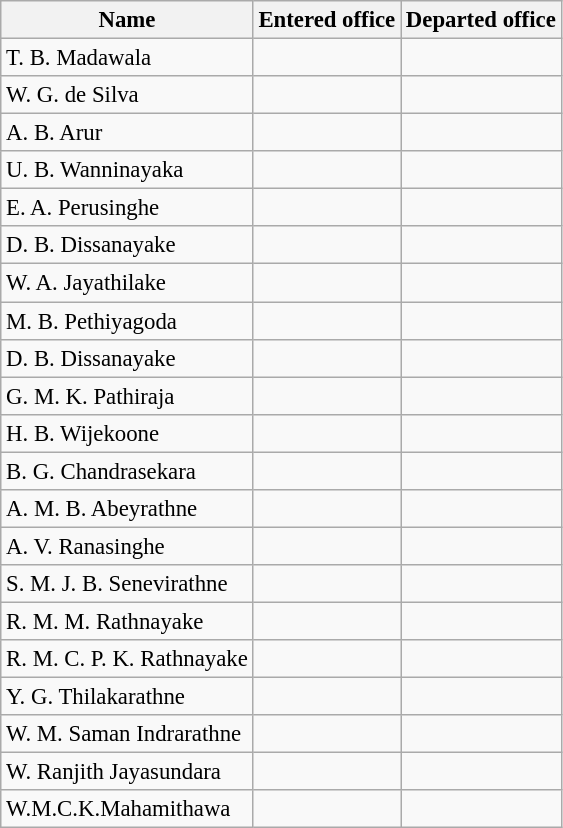<table class="wikitable" style="font-size: 95%;">
<tr>
<th>Name</th>
<th>Entered office</th>
<th>Departed office</th>
</tr>
<tr>
<td>T. B. Madawala</td>
<td></td>
<td></td>
</tr>
<tr>
<td>W. G. de Silva</td>
<td></td>
<td></td>
</tr>
<tr>
<td>A. B. Arur</td>
<td></td>
<td></td>
</tr>
<tr>
<td>U. B. Wanninayaka</td>
<td></td>
<td></td>
</tr>
<tr>
<td>E. A. Perusinghe</td>
<td></td>
<td></td>
</tr>
<tr>
<td>D. B. Dissanayake</td>
<td></td>
<td></td>
</tr>
<tr>
<td>W. A. Jayathilake</td>
<td></td>
<td></td>
</tr>
<tr>
<td>M. B. Pethiyagoda</td>
<td></td>
<td></td>
</tr>
<tr>
<td>D. B. Dissanayake</td>
<td></td>
<td></td>
</tr>
<tr>
<td>G. M. K. Pathiraja</td>
<td></td>
<td></td>
</tr>
<tr>
<td>H. B. Wijekoone</td>
<td></td>
<td></td>
</tr>
<tr>
<td>B. G. Chandrasekara</td>
<td></td>
<td></td>
</tr>
<tr>
<td>A. M. B. Abeyrathne</td>
<td></td>
<td></td>
</tr>
<tr>
<td>A. V. Ranasinghe</td>
<td></td>
<td></td>
</tr>
<tr>
<td>S. M. J. B. Senevirathne</td>
<td></td>
<td></td>
</tr>
<tr>
<td>R. M. M. Rathnayake</td>
<td></td>
<td></td>
</tr>
<tr>
<td>R. M. C. P. K. Rathnayake</td>
<td></td>
<td></td>
</tr>
<tr>
<td>Y. G. Thilakarathne</td>
<td></td>
<td></td>
</tr>
<tr>
<td>W. M. Saman Indrarathne</td>
<td></td>
<td></td>
</tr>
<tr>
<td>W. Ranjith Jayasundara</td>
<td></td>
<td></td>
</tr>
<tr>
<td>W.M.C.K.Mahamithawa</td>
<td></td>
<td></td>
</tr>
</table>
